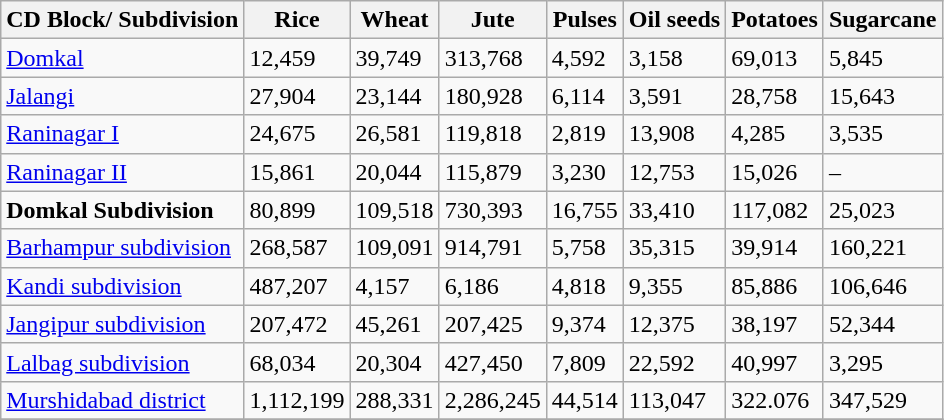<table class="wikitable sortable">
<tr>
<th>CD Block/ Subdivision</th>
<th>Rice</th>
<th>Wheat</th>
<th>Jute</th>
<th>Pulses</th>
<th>Oil seeds</th>
<th>Potatoes</th>
<th>Sugarcane</th>
</tr>
<tr>
<td><a href='#'>Domkal</a></td>
<td>12,459</td>
<td>39,749</td>
<td>313,768</td>
<td>4,592</td>
<td>3,158</td>
<td>69,013</td>
<td>5,845</td>
</tr>
<tr>
<td><a href='#'>Jalangi</a></td>
<td>27,904</td>
<td>23,144</td>
<td>180,928</td>
<td>6,114</td>
<td>3,591</td>
<td>28,758</td>
<td>15,643</td>
</tr>
<tr>
<td><a href='#'>Raninagar I</a></td>
<td>24,675</td>
<td>26,581</td>
<td>119,818</td>
<td>2,819</td>
<td>13,908</td>
<td>4,285</td>
<td>3,535</td>
</tr>
<tr>
<td><a href='#'>Raninagar II</a></td>
<td>15,861</td>
<td>20,044</td>
<td>115,879</td>
<td>3,230</td>
<td>12,753</td>
<td>15,026</td>
<td>–</td>
</tr>
<tr>
<td><strong>Domkal Subdivision</strong></td>
<td>80,899</td>
<td>109,518</td>
<td>730,393</td>
<td>16,755</td>
<td>33,410</td>
<td>117,082</td>
<td>25,023</td>
</tr>
<tr>
<td><a href='#'>Barhampur subdivision</a></td>
<td>268,587</td>
<td>109,091</td>
<td>914,791</td>
<td>5,758</td>
<td>35,315</td>
<td>39,914</td>
<td>160,221</td>
</tr>
<tr>
<td><a href='#'>Kandi subdivision</a></td>
<td>487,207</td>
<td>4,157</td>
<td>6,186</td>
<td>4,818</td>
<td>9,355</td>
<td>85,886</td>
<td>106,646</td>
</tr>
<tr>
<td><a href='#'>Jangipur subdivision</a></td>
<td>207,472</td>
<td>45,261</td>
<td>207,425</td>
<td>9,374</td>
<td>12,375</td>
<td>38,197</td>
<td>52,344</td>
</tr>
<tr>
<td><a href='#'>Lalbag subdivision</a></td>
<td>68,034</td>
<td>20,304</td>
<td>427,450</td>
<td>7,809</td>
<td>22,592</td>
<td>40,997</td>
<td>3,295</td>
</tr>
<tr>
<td><a href='#'>Murshidabad district</a></td>
<td>1,112,199</td>
<td>288,331</td>
<td>2,286,245</td>
<td>44,514</td>
<td>113,047</td>
<td>322.076</td>
<td>347,529</td>
</tr>
<tr>
</tr>
</table>
